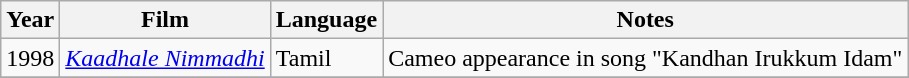<table class="wikitable sortable">
<tr>
<th>Year</th>
<th>Film</th>
<th>Language</th>
<th>Notes</th>
</tr>
<tr>
<td>1998</td>
<td><em><a href='#'>Kaadhale Nimmadhi</a></em></td>
<td>Tamil</td>
<td>Cameo appearance in song "Kandhan Irukkum Idam"</td>
</tr>
<tr>
</tr>
</table>
